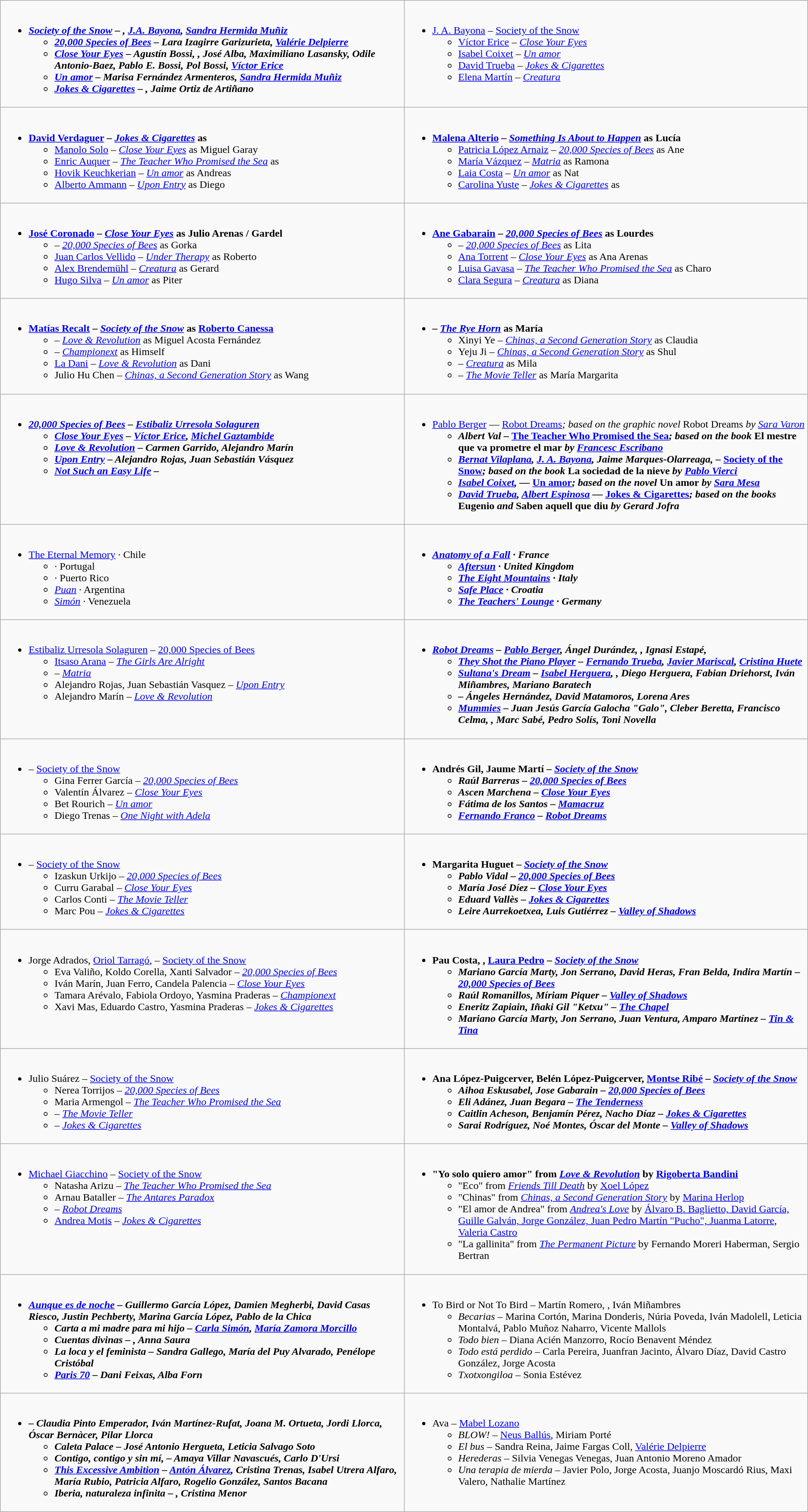<table role="presentation" class=wikitable>
<tr>
<td style="vertical-align:top;" width="50%"><br><ul><li><strong><em><a href='#'>Society of the Snow</a><em> – , <a href='#'>J.A. Bayona</a>, <a href='#'>Sandra Hermida Muñiz</a><strong><ul><li></em><a href='#'>20,000 Species of Bees</a><em> – Lara Izagirre Garizurieta, <a href='#'>Valérie Delpierre</a></li><li></em><a href='#'>Close Your Eyes</a><em> – Agustín Bossi, , José Alba, Maximiliano Lasansky, Odile Antonio-Baez, Pablo E. Bossi, Pol Bossi, <a href='#'>Víctor Erice</a></li><li></em><a href='#'>Un amor</a><em> – Marisa Fernández Armenteros, <a href='#'>Sandra Hermida Muñiz</a></li><li></em><a href='#'>Jokes & Cigarettes</a><em> – , Jaime Ortiz de Artiñano</li></ul></li></ul></td>
<td style="vertical-align:top;" width="50%"><br><ul><li></strong><a href='#'>J. A. Bayona</a> – </em><a href='#'>Society of the Snow</a></em></strong><ul><li><a href='#'>Víctor Erice</a> – <em><a href='#'>Close Your Eyes</a></em></li><li><a href='#'>Isabel Coixet</a> – <em><a href='#'>Un amor</a></em></li><li><a href='#'>David Trueba</a> – <em><a href='#'>Jokes & Cigarettes</a></em></li><li><a href='#'>Elena Martín</a> – <em><a href='#'>Creatura</a></em></li></ul></li></ul></td>
</tr>
<tr>
<td style="vertical-align:top;" width="50%"><br><ul><li><strong><a href='#'>David Verdaguer</a> – <em><a href='#'>Jokes & Cigarettes</a></em> as </strong><ul><li><a href='#'>Manolo Solo</a> – <em><a href='#'>Close Your Eyes</a></em> as Miguel Garay</li><li><a href='#'>Enric Auquer</a> – <em><a href='#'>The Teacher Who Promised the Sea</a></em> as </li><li><a href='#'>Hovik Keuchkerian</a> – <em><a href='#'>Un amor</a></em> as Andreas</li><li><a href='#'>Alberto Ammann</a> – <em><a href='#'>Upon Entry</a></em> as Diego</li></ul></li></ul></td>
<td style="vertical-align:top;" width="50%"><br><ul><li><strong><a href='#'>Malena Alterio</a> – <em><a href='#'>Something Is About to Happen</a></em> as Lucía</strong><ul><li><a href='#'>Patricia López Arnaiz</a> – <em><a href='#'>20,000 Species of Bees</a></em> as Ane</li><li><a href='#'>María Vázquez</a> – <em><a href='#'>Matria</a></em> as Ramona</li><li><a href='#'>Laia Costa</a> – <em><a href='#'>Un amor</a></em> as Nat</li><li><a href='#'>Carolina Yuste</a> – <em><a href='#'>Jokes & Cigarettes</a></em> as </li></ul></li></ul></td>
</tr>
<tr>
<td style="vertical-align:top;" width="50%"><br><ul><li><strong><a href='#'>José Coronado</a> – <em><a href='#'>Close Your Eyes</a></em> as Julio Arenas / Gardel</strong><ul><li> – <em><a href='#'>20,000 Species of Bees</a></em> as Gorka</li><li><a href='#'>Juan Carlos Vellido</a> – <em><a href='#'>Under Therapy</a></em> as Roberto</li><li><a href='#'>Alex Brendemühl</a> – <em><a href='#'>Creatura</a></em> as Gerard</li><li><a href='#'>Hugo Silva</a> – <em><a href='#'>Un amor</a></em> as Piter</li></ul></li></ul></td>
<td style="vertical-align:top;" width="50%"><br><ul><li><strong><a href='#'>Ane Gabarain</a> – <em><a href='#'>20,000 Species of Bees</a></em> as Lourdes</strong><ul><li> – <em><a href='#'>20,000 Species of Bees</a></em> as Lita</li><li><a href='#'>Ana Torrent</a> – <em><a href='#'>Close Your Eyes</a></em> as Ana Arenas</li><li><a href='#'>Luisa Gavasa</a> – <em><a href='#'>The Teacher Who Promised the Sea</a></em> as Charo</li><li><a href='#'>Clara Segura</a> – <em><a href='#'>Creatura</a></em> as Diana</li></ul></li></ul></td>
</tr>
<tr>
<td style="vertical-align:top;" width="50%"><br><ul><li><strong><a href='#'>Matías Recalt</a> – <em><a href='#'>Society of the Snow</a></em> as <a href='#'>Roberto Canessa</a></strong><ul><li> – <em><a href='#'>Love & Revolution</a></em> as Miguel Acosta Fernández</li><li> – <em><a href='#'>Championext</a></em> as Himself</li><li><a href='#'>La Dani</a> – <em><a href='#'>Love & Revolution</a></em> as Dani</li><li>Julio Hu Chen – <em><a href='#'>Chinas, a Second Generation Story</a></em> as Wang</li></ul></li></ul></td>
<td style="vertical-align:top;" width="50%"><br><ul><li><strong> – <em><a href='#'>The Rye Horn</a></em> as María</strong><ul><li>Xinyi Ye – <em><a href='#'>Chinas, a Second Generation Story</a></em> as Claudia</li><li>Yeju Ji – <em><a href='#'>Chinas, a Second Generation Story</a></em> as Shul</li><li> – <em><a href='#'>Creatura</a></em> as Mila</li><li> – <em><a href='#'>The Movie Teller</a></em> as María Margarita</li></ul></li></ul></td>
</tr>
<tr>
<td style="vertical-align:top;" width="50%"><br><ul><li><strong><em><a href='#'>20,000 Species of Bees</a><em> – <a href='#'>Estibaliz Urresola Solaguren</a><strong><ul><li></em><a href='#'>Close Your Eyes</a><em> – <a href='#'>Víctor Erice</a>, <a href='#'>Michel Gaztambide</a></li><li></em><a href='#'>Love & Revolution</a><em> – Carmen Garrido, Alejandro Marín</li><li></em><a href='#'>Upon Entry</a><em> – Alejandro Rojas, Juan Sebastián Vásquez</li><li></em><a href='#'>Not Such an Easy Life</a><em> – </li></ul></li></ul></td>
<td style="vertical-align:top;" width="50%"><br><ul><li></strong><a href='#'>Pablo Berger</a> — </em><a href='#'>Robot Dreams</a><em>; based on the graphic novel </em>Robot Dreams<em> by <a href='#'>Sara Varon</a><strong><ul><li>Albert Val –  </em><a href='#'>The Teacher Who Promised the Sea</a><em>; based on the book </em>El mestre que va prometre el mar<em> by <a href='#'>Francesc Escribano</a></li><li><a href='#'>Bernat Vilaplana</a>, <a href='#'>J. A. Bayona</a>, Jaime Marques-Olarreaga,  – </em><a href='#'>Society of the Snow</a><em>; based on the book </em>La sociedad de la nieve<em> by <a href='#'>Pablo Vierci</a></li><li><a href='#'>Isabel Coixet</a>,  — </em><a href='#'>Un amor</a><em>;  based on the novel </em>Un amor<em> by <a href='#'>Sara Mesa</a></li><li><a href='#'>David Trueba</a>, <a href='#'>Albert Espinosa</a> — </em><a href='#'>Jokes & Cigarettes</a><em>; based on the books </em>Eugenio<em> and </em>Saben aquell que diu<em> by Gerard Jofra</li></ul></li></ul></td>
</tr>
<tr>
<td style="vertical-align:top;" width="50%"><br><ul><li></em></strong><a href='#'>The Eternal Memory</a></em> · Chile</strong><ul><li><em></em> · Portugal</li><li><em></em> · Puerto Rico</li><li><em><a href='#'>Puan</a></em> · Argentina</li><li><em><a href='#'>Simón</a></em> · Venezuela</li></ul></li></ul></td>
<td style="vertical-align:top;" width="50%"><br><ul><li><strong><em><a href='#'>Anatomy of a Fall</a><em> · France<strong><ul><li></em><a href='#'>Aftersun</a><em> · United Kingdom</li><li></em><a href='#'>The Eight Mountains</a><em> · Italy</li><li></em><a href='#'>Safe Place</a><em> · Croatia</li><li></em><a href='#'>The Teachers' Lounge</a><em> · Germany</li></ul></li></ul></td>
</tr>
<tr>
<td style="vertical-align:top;" width="50%"><br><ul><li></strong><a href='#'>Estibaliz Urresola Solaguren</a> – </em><a href='#'>20,000 Species of Bees</a></em></strong><ul><li><a href='#'>Itsaso Arana</a> – <em><a href='#'>The Girls Are Alright</a></em></li><li> – <em><a href='#'>Matria</a></em></li><li>Alejandro Rojas, Juan Sebastián Vasquez – <em><a href='#'>Upon Entry</a></em></li><li>Alejandro Marín – <em><a href='#'>Love & Revolution</a></em></li></ul></li></ul></td>
<td style="vertical-align:top;" width="50%"><br><ul><li><strong><em><a href='#'>Robot Dreams</a><em> – <a href='#'>Pablo Berger</a>, Ángel Durández, , Ignasi Estapé, <strong><ul><li></em><a href='#'>They Shot the Piano Player</a><em> – <a href='#'>Fernando Trueba</a>, <a href='#'>Javier Mariscal</a>, <a href='#'>Cristina Huete</a></li><li></em><a href='#'>Sultana's Dream</a><em> – <a href='#'>Isabel Herguera</a>, , Diego Herguera, Fabian Driehorst, Iván Miñambres, Mariano Baratech</li><li></em><em> – Ángeles Hernández, David Matamoros, Lorena Ares</li><li></em><a href='#'>Mummies</a><em> – Juan Jesús García Galocha "Galo", Cleber Beretta, Francisco Celma, , Marc Sabé, Pedro Solís, Toni Novella</li></ul></li></ul></td>
</tr>
<tr>
<td style="vertical-align:top;" width="50%"><br><ul><li></strong> – </em><a href='#'>Society of the Snow</a></em></strong><ul><li>Gina Ferrer García – <em><a href='#'>20,000 Species of Bees</a></em></li><li>Valentín Álvarez – <em><a href='#'>Close Your Eyes</a></em></li><li>Bet Rourich – <em><a href='#'>Un amor</a></em></li><li>Diego Trenas – <em><a href='#'>One Night with Adela</a></em></li></ul></li></ul></td>
<td style="vertical-align:top;" width="50%"><br><ul><li><strong>Andrés Gil, Jaume Martí – <em><a href='#'>Society of the Snow</a><strong><em><ul><li>Raúl Barreras – </em><a href='#'>20,000 Species of Bees</a><em></li><li>Ascen Marchena – </em><a href='#'>Close Your Eyes</a><em></li><li>Fátima de los Santos – </em><a href='#'>Mamacruz</a><em></li><li><a href='#'>Fernando Franco</a> – </em><a href='#'>Robot Dreams</a><em></li></ul></li></ul></td>
</tr>
<tr>
<td style="vertical-align:top;" width="50%"><br><ul><li></strong> – </em><a href='#'>Society of the Snow</a></em></strong><ul><li>Izaskun Urkijo – <em><a href='#'>20,000 Species of Bees</a></em></li><li>Curru Garabal – <em><a href='#'>Close Your Eyes</a></em></li><li>Carlos Conti – <em><a href='#'>The Movie Teller</a></em></li><li>Marc Pou  – <em><a href='#'>Jokes & Cigarettes</a></em></li></ul></li></ul></td>
<td style="vertical-align:top;" width="50%"><br><ul><li><strong>Margarita Huguet – <em><a href='#'>Society of the Snow</a><strong><em><ul><li>Pablo Vidal – </em><a href='#'>20,000 Species of Bees</a><em></li><li>María José Díez – </em><a href='#'>Close Your Eyes</a><em></li><li>Eduard Vallès – </em><a href='#'>Jokes & Cigarettes</a><em></li><li>Leire Aurrekoetxea, Luis Gutiérrez – </em><a href='#'>Valley of Shadows</a><em></li></ul></li></ul></td>
</tr>
<tr>
<td style="vertical-align:top;" width="50%"><br><ul><li></strong>Jorge Adrados, <a href='#'>Oriol Tarragó</a>,  – </em><a href='#'>Society of the Snow</a></em></strong><ul><li>Eva Valiño, Koldo Corella, Xanti Salvador – <em><a href='#'>20,000 Species of Bees</a></em></li><li>Iván Marín, Juan Ferro, Candela Palencia – <em><a href='#'>Close Your Eyes</a></em></li><li>Tamara Arévalo, Fabiola Ordoyo, Yasmina Praderas – <em><a href='#'>Championext</a></em></li><li>Xavi Mas, Eduardo Castro, Yasmina Praderas – <em><a href='#'>Jokes & Cigarettes</a></em></li></ul></li></ul></td>
<td style="vertical-align:top;" width="50%"><br><ul><li><strong>Pau Costa, , <a href='#'>Laura Pedro</a> – <em><a href='#'>Society of the Snow</a><strong><em><ul><li>Mariano García Marty, Jon Serrano, David Heras, Fran Belda, Indira Martín – </em><a href='#'>20,000 Species of Bees</a><em></li><li>Raúl Romanillos, Míriam Piquer – </em><a href='#'>Valley of Shadows</a><em></li><li>Eneritz Zapiain, Iñaki Gil "Ketxu" – </em><a href='#'>The Chapel</a><em></li><li>Mariano García Marty, Jon Serrano, Juan Ventura, Amparo Martínez – </em><a href='#'>Tin & Tina</a><em></li></ul></li></ul></td>
</tr>
<tr>
<td style="vertical-align:top;" width="50%"><br><ul><li></strong>Julio Suárez – </em><a href='#'>Society of the Snow</a></em></strong><ul><li>Nerea Torrijos – <em><a href='#'>20,000 Species of Bees</a></em></li><li>Maria Armengol – <em><a href='#'>The Teacher Who Promised the Sea</a></em></li><li> – <em><a href='#'>The Movie Teller</a></em></li><li> – <em><a href='#'>Jokes & Cigarettes</a></em></li></ul></li></ul></td>
<td style="vertical-align:top;" width="50%"><br><ul><li><strong>Ana López-Puigcerver, Belén López-Puigcerver, <a href='#'>Montse Ribé</a> – <em><a href='#'>Society of the Snow</a><strong><em><ul><li>Aihoa Eskusabel, Jose Gabarain – </em><a href='#'>20,000 Species of Bees</a><em></li><li>Eli Adánez, Juan Begara – </em><a href='#'>The Tenderness</a><em></li><li>Caitlin Acheson, Benjamín Pérez, Nacho Díaz – </em><a href='#'>Jokes & Cigarettes</a><em></li><li>Sarai Rodríguez, Noé Montes, Óscar del Monte – </em><a href='#'>Valley of Shadows</a><em></li></ul></li></ul></td>
</tr>
<tr>
<td style="vertical-align:top;" width="50%"><br><ul><li></strong><a href='#'>Michael Giacchino</a> – </em><a href='#'>Society of the Snow</a></em></strong><ul><li>Natasha Arizu – <em><a href='#'>The Teacher Who Promised the Sea</a></em></li><li>Arnau Bataller – <em><a href='#'>The Antares Paradox</a></em></li><li> – <em><a href='#'>Robot Dreams</a></em></li><li><a href='#'>Andrea Motis</a> – <em><a href='#'>Jokes & Cigarettes</a></em></li></ul></li></ul></td>
<td style="vertical-align:top;" width="50%"><br><ul><li><strong>"Yo solo quiero amor" from <em><a href='#'>Love & Revolution</a></em> by <a href='#'>Rigoberta Bandini</a></strong><ul><li>"Eco" from <em><a href='#'>Friends Till Death</a></em> by <a href='#'>Xoel López</a></li><li>"Chinas" from <em><a href='#'>Chinas, a Second Generation Story</a></em> by <a href='#'>Marina Herlop</a></li><li>"El amor de Andrea" from <em><a href='#'>Andrea's Love</a></em> by <a href='#'>Álvaro B. Baglietto, David García, Guille Galván, Jorge González, Juan Pedro Martín "Pucho", Juanma Latorre</a>, <a href='#'>Valeria Castro</a></li><li>"La gallinita" from <em><a href='#'>The Permanent Picture</a></em> by Fernando Moreri Haberman, Sergio Bertran</li></ul></li></ul></td>
</tr>
<tr>
<td style="vertical-align:top;" width="50%"><br><ul><li><strong><em><a href='#'>Aunque es de noche</a><em> – Guillermo García López, Damien Megherbi, David Casas Riesco, Justin Pechberty, Marina García López, Pablo de la Chica<strong><ul><li></em>Carta a mi madre para mi hijo<em> – <a href='#'>Carla Simón</a>, <a href='#'>María Zamora Morcillo</a></li><li></em>Cuentas divinas<em> – , Anna Saura</li><li></em>La loca y el feminista<em> – Sandra Gallego, María del Puy Alvarado, Penélope Cristóbal</li><li></em><a href='#'>Paris 70</a><em> – Dani Feixas, Alba Forn</li></ul></li></ul></td>
<td style="vertical-align:top;" width="50%"><br><ul><li></em></strong>To Bird or Not To Bird</em> – Martín Romero, , Iván Miñambres</strong><ul><li><em>Becarias</em> – Marina Cortón, Marina Donderis, Núria Poveda, Iván Madolell, Leticia Montalvá, Pablo Muñoz Naharro, Vicente Mallols</li><li><em>Todo bien</em> – Diana Acién Manzorro, Rocío Benavent Méndez</li><li><em>Todo está perdido</em> – Carla Pereira, Juanfran Jacinto, Álvaro Díaz, David Castro González, Jorge Acosta</li><li><em>Txotxongiloa</em> – Sonia Estévez</li></ul></li></ul></td>
</tr>
<tr>
<td style="vertical-align:top;" width="50%"><br><ul><li><strong><em><em> – Claudia Pinto Emperador, Iván Martínez-Rufat, Joana M. Ortueta, Jordi Llorca, Óscar Bernàcer, Pilar Llorca<strong><ul><li></em>Caleta Palace<em> – José Antonio Hergueta, Leticia Salvago Soto</li><li></em>Contigo, contigo y sin mí,<em> – Amaya Villar Navascués, Carlo D'Ursi</li><li></em><a href='#'>This Excessive Ambition</a><em> – <a href='#'>Antón Álvarez</a>, Cristina Trenas, Isabel Utrera Alfaro, María Rubio, Patricia Alfaro, Rogelio González, Santos Bacana</li><li></em>Iberia, naturaleza infinita<em> – , Cristina Menor</li></ul></li></ul></td>
<td style="vertical-align:top;" width="50%"><br><ul><li></em></strong>Ava</em> – <a href='#'>Mabel Lozano</a></strong><ul><li><em>BLOW!</em> – <a href='#'>Neus Ballús</a>, Miriam Porté</li><li><em>El bus</em> – Sandra Reina, Jaime Fargas Coll, <a href='#'>Valérie Delpierre</a></li><li><em>Herederas</em> – Silvia Venegas Venegas, Juan Antonio Moreno Amador</li><li><em>Una terapia de mierda</em> – Javier Polo, Jorge Acosta, Juanjo Moscardó Rius, Maxi Valero, Nathalie Martínez</li></ul></li></ul></td>
</tr>
</table>
